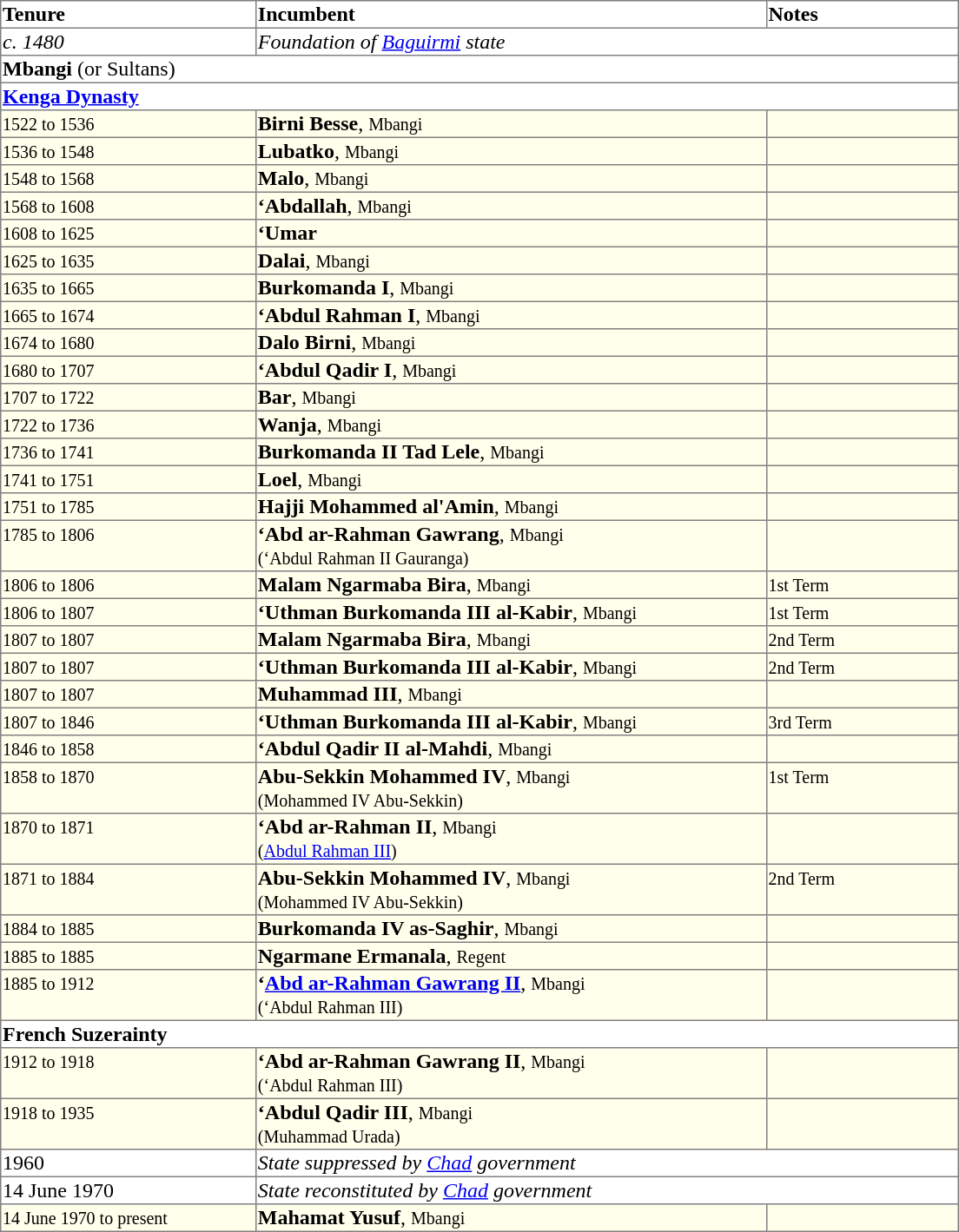<table border=1 style="border-collapse: collapse">
<tr align=left>
<th width="20%">Tenure</th>
<th width="40%">Incumbent</th>
<th width="15%">Notes</th>
</tr>
<tr valign=top>
<td><em>c. 1480</em></td>
<td colspan="2"><em>Foundation of <a href='#'>Baguirmi</a> state</em></td>
</tr>
<tr valign=top>
<td colspan="3"><strong>Mbangi</strong> (or Sultans)</td>
</tr>
<tr valign=top>
<td colspan="3"><strong><a href='#'>Kenga Dynasty</a></strong></td>
</tr>
<tr valign=top bgcolor="#ffffec">
<td><small>1522 to 1536</small></td>
<td><strong>Birni Besse</strong>, <small>Mbangi</small></td>
<td> </td>
</tr>
<tr valign=top bgcolor="#ffffec">
<td><small>1536 to 1548</small></td>
<td><strong>Lubatko</strong>, <small>Mbangi</small></td>
<td> </td>
</tr>
<tr valign=top bgcolor="#ffffec">
<td><small>1548 to 1568</small></td>
<td><strong>Malo</strong>, <small>Mbangi</small></td>
<td> </td>
</tr>
<tr valign=top bgcolor="#ffffec">
<td><small>1568 to 1608</small></td>
<td><strong>‘Abdallah</strong>, <small>Mbangi</small></td>
<td> </td>
</tr>
<tr valign=top bgcolor="#ffffec">
<td><small>1608 to 1625</small></td>
<td><strong>‘Umar</strong></td>
<td> </td>
</tr>
<tr valign=top bgcolor="#ffffec">
<td><small>1625 to 1635</small></td>
<td><strong>Dalai</strong>, <small>Mbangi</small></td>
<td> </td>
</tr>
<tr valign=top bgcolor="#ffffec">
<td><small>1635 to 1665</small></td>
<td><strong>Burkomanda I</strong>, <small>Mbangi</small></td>
<td> </td>
</tr>
<tr valign=top bgcolor="#ffffec">
<td><small>1665 to 1674</small></td>
<td><strong>‘Abdul Rahman I</strong>, <small>Mbangi</small></td>
<td> </td>
</tr>
<tr valign=top bgcolor="#ffffec">
<td><small>1674 to 1680</small></td>
<td><strong>Dalo Birni</strong>, <small>Mbangi</small></td>
<td> </td>
</tr>
<tr valign=top bgcolor="#ffffec">
<td><small>1680 to 1707</small></td>
<td><strong>‘Abdul Qadir I</strong>, <small>Mbangi</small></td>
<td> </td>
</tr>
<tr valign=top bgcolor="#ffffec">
<td><small>1707 to 1722</small></td>
<td><strong>Bar</strong>, <small>Mbangi</small></td>
<td> </td>
</tr>
<tr valign=top bgcolor="#ffffec">
<td><small>1722 to 1736</small></td>
<td><strong>Wanja</strong>, <small>Mbangi</small></td>
<td> </td>
</tr>
<tr valign=top bgcolor="#ffffec">
<td><small>1736 to 1741</small></td>
<td><strong>Burkomanda II Tad Lele</strong>, <small>Mbangi</small></td>
<td> </td>
</tr>
<tr valign=top bgcolor="#ffffec">
<td><small>1741 to 1751</small></td>
<td><strong>Loel</strong>, <small>Mbangi</small></td>
<td> </td>
</tr>
<tr valign=top bgcolor="#ffffec">
<td><small>1751 to 1785</small></td>
<td><strong>Hajji Mohammed al'Amin</strong>, <small>Mbangi</small></td>
<td> </td>
</tr>
<tr valign=top bgcolor="#ffffec">
<td><small>1785 to 1806</small></td>
<td><strong>‘Abd ar-Rahman Gawrang</strong>, <small>Mbangi <br>(‘Abdul Rahman II Gauranga)</small></td>
<td> </td>
</tr>
<tr valign=top bgcolor="#ffffec">
<td><small>1806 to 1806</small></td>
<td><strong>Malam Ngarmaba Bira</strong>, <small>Mbangi</small></td>
<td><small>1st Term</small></td>
</tr>
<tr valign=top bgcolor="#ffffec">
<td><small>1806 to 1807</small></td>
<td><strong>‘Uthman Burkomanda III al-Kabir</strong>, <small>Mbangi</small></td>
<td><small>1st Term</small></td>
</tr>
<tr valign=top bgcolor="#ffffec">
<td><small>1807 to 1807</small></td>
<td><strong>Malam Ngarmaba Bira</strong>, <small>Mbangi </small></td>
<td><small>2nd Term</small></td>
</tr>
<tr valign=top bgcolor="#ffffec">
<td><small>1807 to 1807</small></td>
<td><strong>‘Uthman Burkomanda III al-Kabir</strong>, <small>Mbangi</small></td>
<td><small>2nd Term</small></td>
</tr>
<tr valign=top bgcolor="#ffffec">
<td><small>1807 to 1807</small></td>
<td><strong>Muhammad III</strong>, <small>Mbangi</small></td>
<td> </td>
</tr>
<tr valign=top bgcolor="#ffffec">
<td><small>1807 to 1846</small></td>
<td><strong>‘Uthman Burkomanda III al-Kabir</strong>, <small>Mbangi</small></td>
<td><small>3rd Term</small></td>
</tr>
<tr valign=top bgcolor="#ffffec">
<td><small>1846 to 1858</small></td>
<td><strong>‘Abdul Qadir II al-Mahdi</strong>, <small>Mbangi</small></td>
<td> </td>
</tr>
<tr valign=top bgcolor="#ffffec">
<td><small>1858 to 1870</small></td>
<td><strong>Abu-Sekkin Mohammed IV</strong>, <small>Mbangi <br>(Mohammed IV Abu-Sekkin)</small></td>
<td><small>1st Term</small></td>
</tr>
<tr valign=top bgcolor="#ffffec">
<td><small>1870 to 1871</small></td>
<td><strong>‘Abd ar-Rahman II</strong>, <small>Mbangi <br>(<a href='#'>Abdul Rahman III</a>)</small></td>
<td> </td>
</tr>
<tr valign=top bgcolor="#ffffec">
<td><small>1871 to 1884</small></td>
<td><strong>Abu-Sekkin Mohammed IV</strong>, <small>Mbangi <br>(Mohammed IV Abu-Sekkin)</small></td>
<td><small>2nd Term</small></td>
</tr>
<tr valign=top bgcolor="#ffffec">
<td><small>1884 to 1885</small></td>
<td><strong>Burkomanda IV as-Saghir</strong>, <small>Mbangi</small></td>
<td> </td>
</tr>
<tr valign=top bgcolor="#ffffec">
<td><small>1885 to 1885</small></td>
<td><strong>Ngarmane Ermanala</strong>, <small>Regent</small></td>
<td> </td>
</tr>
<tr valign=top bgcolor="#ffffec">
<td><small>1885 to 1912</small></td>
<td><strong>‘<a href='#'>Abd ar-Rahman Gawrang II</a></strong>, <small>Mbangi <br>(‘Abdul Rahman III)</small></td>
<td> </td>
</tr>
<tr valign=top>
<td colspan="3"><strong>French Suzerainty</strong></td>
</tr>
<tr valign=top bgcolor="#ffffec">
<td><small>1912 to 1918</small></td>
<td><strong>‘Abd ar-Rahman Gawrang II</strong>, <small>Mbangi <br>(‘Abdul Rahman III)</small></td>
<td> </td>
</tr>
<tr valign=top bgcolor="#ffffec">
<td><small>1918 to 1935</small></td>
<td><strong>‘Abdul Qadir III</strong>, <small>Mbangi <br>(Muhammad Urada)</small></td>
<td> </td>
</tr>
<tr valign=top>
<td>1960</td>
<td colspan="2"><em>State suppressed by <a href='#'>Chad</a> government</em></td>
</tr>
<tr valign=top>
<td>14 June 1970</td>
<td colspan="2"><em>State reconstituted by <a href='#'>Chad</a> government</em></td>
</tr>
<tr valign=top bgcolor="#ffffec">
<td><small>14 June 1970 to present</small></td>
<td><strong>Mahamat Yusuf</strong>, <small>Mbangi</small></td>
<td> </td>
</tr>
</table>
